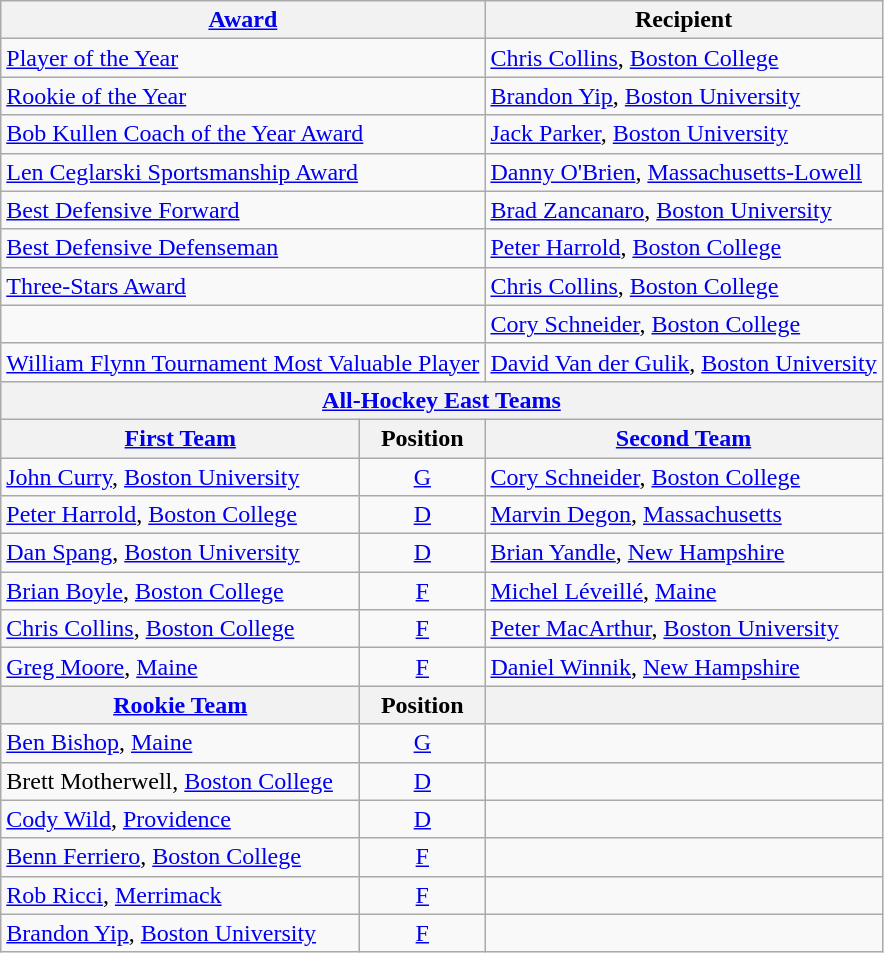<table class="wikitable">
<tr>
<th colspan=2><a href='#'>Award</a></th>
<th>Recipient</th>
</tr>
<tr>
<td colspan=2><a href='#'>Player of the Year</a></td>
<td><a href='#'>Chris Collins</a>, <a href='#'>Boston College</a></td>
</tr>
<tr>
<td colspan=2><a href='#'>Rookie of the Year</a></td>
<td><a href='#'>Brandon Yip</a>, <a href='#'>Boston University</a></td>
</tr>
<tr>
<td colspan=2><a href='#'>Bob Kullen Coach of the Year Award</a></td>
<td><a href='#'>Jack Parker</a>, <a href='#'>Boston University</a></td>
</tr>
<tr>
<td colspan=2><a href='#'>Len Ceglarski Sportsmanship Award</a></td>
<td><a href='#'>Danny O'Brien</a>, <a href='#'>Massachusetts-Lowell</a></td>
</tr>
<tr>
<td colspan=2><a href='#'>Best Defensive Forward</a></td>
<td><a href='#'>Brad Zancanaro</a>, <a href='#'>Boston University</a></td>
</tr>
<tr>
<td colspan=2><a href='#'>Best Defensive Defenseman</a></td>
<td><a href='#'>Peter Harrold</a>, <a href='#'>Boston College</a></td>
</tr>
<tr>
<td colspan=2><a href='#'>Three-Stars Award</a></td>
<td><a href='#'>Chris Collins</a>, <a href='#'>Boston College</a></td>
</tr>
<tr>
<td colspan=2></td>
<td><a href='#'>Cory Schneider</a>, <a href='#'>Boston College</a></td>
</tr>
<tr>
<td colspan=2><a href='#'>William Flynn Tournament Most Valuable Player</a></td>
<td><a href='#'>David Van der Gulik</a>, <a href='#'>Boston University</a></td>
</tr>
<tr>
<th colspan=3><a href='#'>All-Hockey East Teams</a></th>
</tr>
<tr>
<th><a href='#'>First Team</a></th>
<th>  Position  </th>
<th><a href='#'>Second Team</a></th>
</tr>
<tr>
<td><a href='#'>John Curry</a>, <a href='#'>Boston University</a></td>
<td align=center><a href='#'>G</a></td>
<td><a href='#'>Cory Schneider</a>, <a href='#'>Boston College</a></td>
</tr>
<tr>
<td><a href='#'>Peter Harrold</a>, <a href='#'>Boston College</a></td>
<td align=center><a href='#'>D</a></td>
<td><a href='#'>Marvin Degon</a>, <a href='#'>Massachusetts</a></td>
</tr>
<tr>
<td><a href='#'>Dan Spang</a>, <a href='#'>Boston University</a></td>
<td align=center><a href='#'>D</a></td>
<td><a href='#'>Brian Yandle</a>, <a href='#'>New Hampshire</a></td>
</tr>
<tr>
<td><a href='#'>Brian Boyle</a>, <a href='#'>Boston College</a></td>
<td align=center><a href='#'>F</a></td>
<td><a href='#'>Michel Léveillé</a>, <a href='#'>Maine</a></td>
</tr>
<tr>
<td><a href='#'>Chris Collins</a>, <a href='#'>Boston College</a></td>
<td align=center><a href='#'>F</a></td>
<td><a href='#'>Peter MacArthur</a>, <a href='#'>Boston University</a></td>
</tr>
<tr>
<td><a href='#'>Greg Moore</a>, <a href='#'>Maine</a></td>
<td align=center><a href='#'>F</a></td>
<td><a href='#'>Daniel Winnik</a>, <a href='#'>New Hampshire</a></td>
</tr>
<tr>
<th><a href='#'>Rookie Team</a></th>
<th>  Position  </th>
<th></th>
</tr>
<tr>
<td><a href='#'>Ben Bishop</a>, <a href='#'>Maine</a></td>
<td align=center><a href='#'>G</a></td>
<td></td>
</tr>
<tr>
<td>Brett Motherwell, <a href='#'>Boston College</a></td>
<td align=center><a href='#'>D</a></td>
<td></td>
</tr>
<tr>
<td><a href='#'>Cody Wild</a>, <a href='#'>Providence</a></td>
<td align=center><a href='#'>D</a></td>
<td></td>
</tr>
<tr>
<td><a href='#'>Benn Ferriero</a>, <a href='#'>Boston College</a></td>
<td align=center><a href='#'>F</a></td>
<td></td>
</tr>
<tr>
<td><a href='#'>Rob Ricci</a>, <a href='#'>Merrimack</a></td>
<td align=center><a href='#'>F</a></td>
<td></td>
</tr>
<tr>
<td><a href='#'>Brandon Yip</a>, <a href='#'>Boston University</a></td>
<td align=center><a href='#'>F</a></td>
<td></td>
</tr>
</table>
